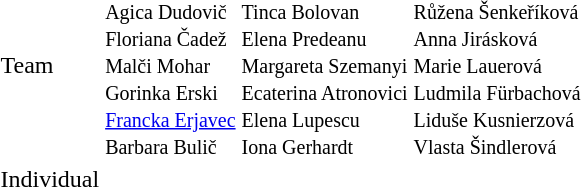<table>
<tr>
<td>Team</td>
<td><br><small>Agica Dudovič<br>Floriana Čadež<br>Malči Mohar<br>Gorinka Erski<br><a href='#'>Francka Erjavec</a><br>Barbara Bulič</small></td>
<td><br><small>Tinca Bolovan<br>Elena Predeanu<br>Margareta Szemanyi<br>Ecaterina Atronovici<br>Elena Lupescu<br>Iona Gerhardt</small></td>
<td><br><small>Růžena Šenkeříková<br>Anna Jirásková<br>Marie Lauerová<br>Ludmila Fürbachová<br>Liduše Kusnierzová<br>Vlasta Šindlerová</small></td>
</tr>
<tr>
<td>Individual</td>
<td></td>
<td></td>
<td></td>
</tr>
</table>
